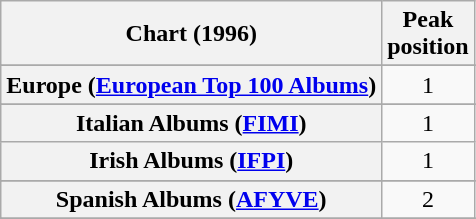<table class="wikitable sortable plainrowheaders" style="text-align:center">
<tr>
<th>Chart (1996)</th>
<th>Peak<br>position</th>
</tr>
<tr>
</tr>
<tr>
</tr>
<tr>
</tr>
<tr>
</tr>
<tr>
</tr>
<tr>
</tr>
<tr>
<th scope="row">Europe (<a href='#'>European Top 100 Albums</a>)</th>
<td>1</td>
</tr>
<tr>
</tr>
<tr>
</tr>
<tr>
</tr>
<tr>
</tr>
<tr>
<th scope="row">Italian Albums (<a href='#'>FIMI</a>)</th>
<td>1</td>
</tr>
<tr>
<th scope="row">Irish Albums (<a href='#'>IFPI</a>)</th>
<td>1</td>
</tr>
<tr>
</tr>
<tr>
</tr>
<tr>
<th scope="row">Spanish Albums (<a href='#'>AFYVE</a>)</th>
<td>2</td>
</tr>
<tr>
</tr>
<tr>
</tr>
<tr>
</tr>
<tr>
</tr>
</table>
